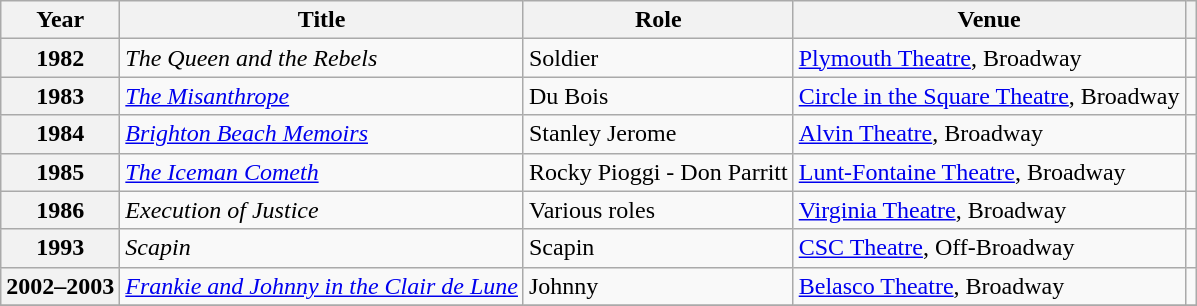<table class="wikitable plainrowheaders sortable" style="margin-right: 0;">
<tr>
<th scope="col">Year</th>
<th scope="col">Title</th>
<th scope="col">Role</th>
<th scope="col">Venue</th>
<th scope="col" class=unsortable></th>
</tr>
<tr>
<th scope="row">1982</th>
<td><em>The Queen and the Rebels</em></td>
<td>Soldier</td>
<td><a href='#'>Plymouth Theatre</a>, Broadway</td>
<td></td>
</tr>
<tr>
<th scope="row">1983</th>
<td><em><a href='#'>The Misanthrope</a></em></td>
<td>Du Bois</td>
<td><a href='#'>Circle in the Square Theatre</a>, Broadway</td>
<td></td>
</tr>
<tr>
<th scope="row">1984</th>
<td><em><a href='#'>Brighton Beach Memoirs</a></em></td>
<td>Stanley Jerome</td>
<td><a href='#'>Alvin Theatre</a>, Broadway</td>
<td></td>
</tr>
<tr>
<th scope="row">1985</th>
<td><em><a href='#'>The Iceman Cometh</a></em></td>
<td>Rocky Pioggi - Don Parritt</td>
<td><a href='#'>Lunt-Fontaine Theatre</a>, Broadway</td>
<td></td>
</tr>
<tr>
<th scope="row">1986</th>
<td><em>Execution of Justice</em></td>
<td>Various roles</td>
<td><a href='#'>Virginia Theatre</a>, Broadway</td>
<td></td>
</tr>
<tr>
<th scope="row">1993</th>
<td><em>Scapin</em></td>
<td>Scapin</td>
<td><a href='#'>CSC Theatre</a>, Off-Broadway</td>
<td></td>
</tr>
<tr>
<th scope="row">2002–2003</th>
<td><em><a href='#'>Frankie and Johnny in the Clair de Lune</a></em></td>
<td>Johnny</td>
<td><a href='#'>Belasco Theatre</a>, Broadway</td>
<td></td>
</tr>
<tr>
</tr>
</table>
